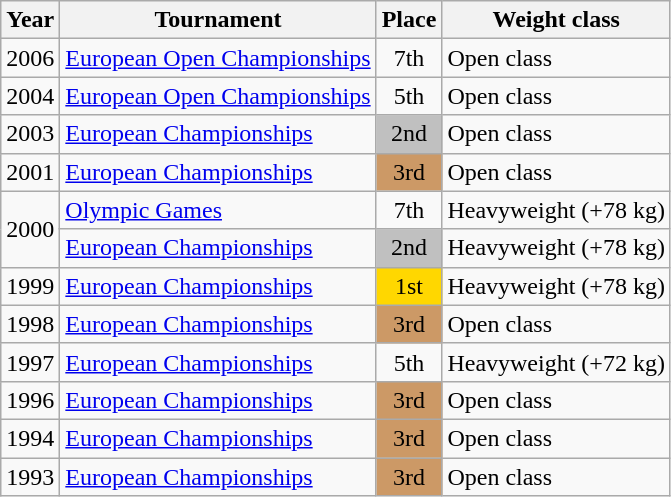<table class=wikitable>
<tr>
<th>Year</th>
<th>Tournament</th>
<th>Place</th>
<th>Weight class</th>
</tr>
<tr>
<td>2006</td>
<td><a href='#'>European Open Championships</a></td>
<td align="center">7th</td>
<td>Open class</td>
</tr>
<tr>
<td>2004</td>
<td><a href='#'>European Open Championships</a></td>
<td align="center">5th</td>
<td>Open class</td>
</tr>
<tr>
<td>2003</td>
<td><a href='#'>European Championships</a></td>
<td bgcolor="silver" align="center">2nd</td>
<td>Open class</td>
</tr>
<tr>
<td>2001</td>
<td><a href='#'>European Championships</a></td>
<td bgcolor="cc9966" align="center">3rd</td>
<td>Open class</td>
</tr>
<tr>
<td rowspan=2>2000</td>
<td><a href='#'>Olympic Games</a></td>
<td align="center">7th</td>
<td>Heavyweight (+78 kg)</td>
</tr>
<tr>
<td><a href='#'>European Championships</a></td>
<td bgcolor="silver" align="center">2nd</td>
<td>Heavyweight (+78 kg)</td>
</tr>
<tr>
<td>1999</td>
<td><a href='#'>European Championships</a></td>
<td bgcolor="gold" align="center">1st</td>
<td>Heavyweight (+78 kg)</td>
</tr>
<tr>
<td>1998</td>
<td><a href='#'>European Championships</a></td>
<td bgcolor="cc9966" align="center">3rd</td>
<td>Open class</td>
</tr>
<tr>
<td>1997</td>
<td><a href='#'>European Championships</a></td>
<td align="center">5th</td>
<td>Heavyweight (+72 kg)</td>
</tr>
<tr>
<td>1996</td>
<td><a href='#'>European Championships</a></td>
<td bgcolor="cc9966" align="center">3rd</td>
<td>Open class</td>
</tr>
<tr>
<td>1994</td>
<td><a href='#'>European Championships</a></td>
<td bgcolor="cc9966" align="center">3rd</td>
<td>Open class</td>
</tr>
<tr>
<td>1993</td>
<td><a href='#'>European Championships</a></td>
<td bgcolor="cc9966" align="center">3rd</td>
<td>Open class</td>
</tr>
</table>
